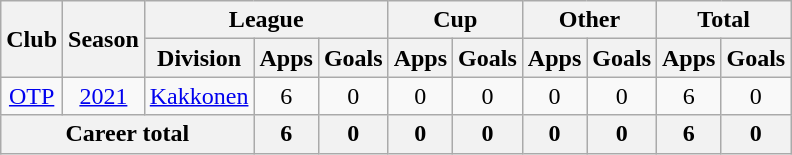<table class="wikitable" style="text-align: center">
<tr>
<th rowspan="2">Club</th>
<th rowspan="2">Season</th>
<th colspan="3">League</th>
<th colspan="2">Cup</th>
<th colspan="2">Other</th>
<th colspan="2">Total</th>
</tr>
<tr>
<th>Division</th>
<th>Apps</th>
<th>Goals</th>
<th>Apps</th>
<th>Goals</th>
<th>Apps</th>
<th>Goals</th>
<th>Apps</th>
<th>Goals</th>
</tr>
<tr>
<td><a href='#'>OTP</a></td>
<td><a href='#'>2021</a></td>
<td><a href='#'>Kakkonen</a></td>
<td>6</td>
<td>0</td>
<td>0</td>
<td>0</td>
<td>0</td>
<td>0</td>
<td>6</td>
<td>0</td>
</tr>
<tr>
<th colspan="3">Career total</th>
<th>6</th>
<th>0</th>
<th>0</th>
<th>0</th>
<th>0</th>
<th>0</th>
<th>6</th>
<th>0</th>
</tr>
</table>
